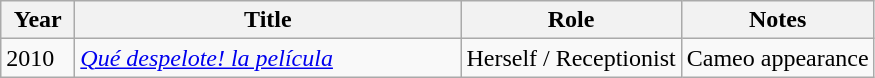<table class="wikitable sortable">
<tr>
<th width="42">Year</th>
<th width="250">Title</th>
<th>Role</th>
<th class="unsortable">Notes</th>
</tr>
<tr>
<td>2010</td>
<td><em><a href='#'>Qué despelote! la película</a></em></td>
<td>Herself / Receptionist</td>
<td>Cameo appearance</td>
</tr>
</table>
